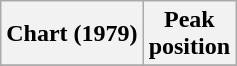<table class="wikitable sortable plainrowheaders">
<tr>
<th>Chart (1979)</th>
<th>Peak<br>position</th>
</tr>
<tr>
</tr>
</table>
